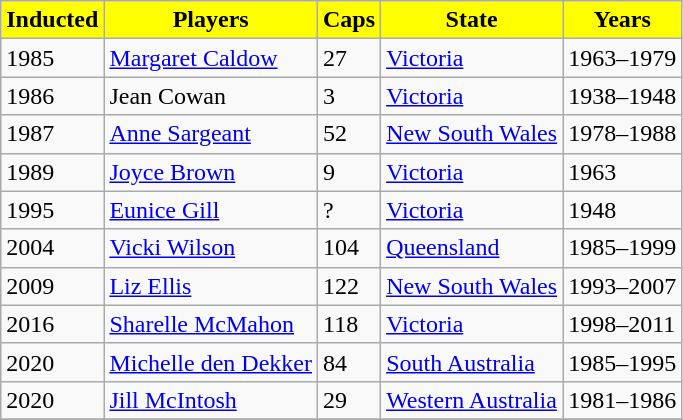<table class="wikitable collapsible" border="1">
<tr>
<th style="background:yellow;"><span>Inducted </span></th>
<th style="background:yellow;"><span>Players</span></th>
<th style="background:yellow;"><span>Caps</span></th>
<th style="background:yellow;"><span>State</span></th>
<th style="background:yellow;"><span>Years</span></th>
</tr>
<tr>
<td>1985</td>
<td><a href='#'>Margaret Caldow</a></td>
<td>27</td>
<td><a href='#'>Victoria</a></td>
<td>1963–1979</td>
</tr>
<tr>
<td>1986</td>
<td>Jean Cowan</td>
<td>3</td>
<td><a href='#'>Victoria</a></td>
<td>1938–1948</td>
</tr>
<tr>
<td>1987</td>
<td><a href='#'>Anne Sargeant</a></td>
<td>52</td>
<td><a href='#'>New South Wales</a></td>
<td>1978–1988</td>
</tr>
<tr>
<td>1989</td>
<td><a href='#'>Joyce Brown</a></td>
<td>9</td>
<td><a href='#'>Victoria</a></td>
<td>1963</td>
</tr>
<tr>
<td>1995</td>
<td><a href='#'>Eunice Gill</a></td>
<td>?</td>
<td><a href='#'>Victoria</a></td>
<td>1948</td>
</tr>
<tr>
<td>2004</td>
<td><a href='#'>Vicki Wilson</a></td>
<td>104</td>
<td><a href='#'>Queensland</a></td>
<td>1985–1999</td>
</tr>
<tr>
<td>2009</td>
<td><a href='#'>Liz Ellis</a></td>
<td>122</td>
<td><a href='#'>New South Wales</a></td>
<td>1993–2007</td>
</tr>
<tr>
<td>2016</td>
<td><a href='#'>Sharelle McMahon</a></td>
<td>118</td>
<td><a href='#'>Victoria</a></td>
<td>1998–2011</td>
</tr>
<tr>
<td>2020</td>
<td><a href='#'>Michelle den Dekker</a></td>
<td>84</td>
<td><a href='#'>South Australia</a></td>
<td>1985–1995</td>
</tr>
<tr>
<td>2020</td>
<td><a href='#'>Jill McIntosh</a></td>
<td>29</td>
<td><a href='#'>Western Australia</a></td>
<td>1981–1986</td>
</tr>
<tr>
</tr>
</table>
